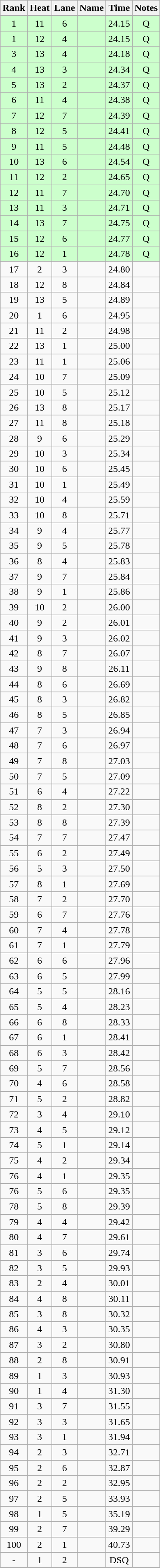<table class="wikitable sortable" style="text-align:center">
<tr>
<th>Rank</th>
<th>Heat</th>
<th>Lane</th>
<th>Name</th>
<th>Time</th>
<th>Notes</th>
</tr>
<tr bgcolor=ccffcc>
<td>1</td>
<td>11</td>
<td>6</td>
<td align=left></td>
<td>24.15</td>
<td>Q</td>
</tr>
<tr bgcolor=ccffcc>
<td>1</td>
<td>12</td>
<td>4</td>
<td align=left></td>
<td>24.15</td>
<td>Q</td>
</tr>
<tr bgcolor=ccffcc>
<td>3</td>
<td>13</td>
<td>4</td>
<td align=left></td>
<td>24.18</td>
<td>Q</td>
</tr>
<tr bgcolor=ccffcc>
<td>4</td>
<td>13</td>
<td>3</td>
<td align=left></td>
<td>24.34</td>
<td>Q</td>
</tr>
<tr bgcolor=ccffcc>
<td>5</td>
<td>13</td>
<td>2</td>
<td align=left></td>
<td>24.37</td>
<td>Q</td>
</tr>
<tr bgcolor=ccffcc>
<td>6</td>
<td>11</td>
<td>4</td>
<td align=left></td>
<td>24.38</td>
<td>Q</td>
</tr>
<tr bgcolor=ccffcc>
<td>7</td>
<td>12</td>
<td>7</td>
<td align=left></td>
<td>24.39</td>
<td>Q</td>
</tr>
<tr bgcolor=ccffcc>
<td>8</td>
<td>12</td>
<td>5</td>
<td align=left></td>
<td>24.41</td>
<td>Q</td>
</tr>
<tr bgcolor=ccffcc>
<td>9</td>
<td>11</td>
<td>5</td>
<td align=left></td>
<td>24.48</td>
<td>Q</td>
</tr>
<tr bgcolor=ccffcc>
<td>10</td>
<td>13</td>
<td>6</td>
<td align=left></td>
<td>24.54</td>
<td>Q</td>
</tr>
<tr bgcolor=ccffcc>
<td>11</td>
<td>12</td>
<td>2</td>
<td align=left></td>
<td>24.65</td>
<td>Q</td>
</tr>
<tr bgcolor=ccffcc>
<td>12</td>
<td>11</td>
<td>7</td>
<td align=left></td>
<td>24.70</td>
<td>Q</td>
</tr>
<tr bgcolor=ccffcc>
<td>13</td>
<td>11</td>
<td>3</td>
<td align=left></td>
<td>24.71</td>
<td>Q</td>
</tr>
<tr bgcolor=ccffcc>
<td>14</td>
<td>13</td>
<td>7</td>
<td align=left></td>
<td>24.75</td>
<td>Q</td>
</tr>
<tr bgcolor=ccffcc>
<td>15</td>
<td>12</td>
<td>6</td>
<td align=left></td>
<td>24.77</td>
<td>Q</td>
</tr>
<tr bgcolor=ccffcc>
<td>16</td>
<td>12</td>
<td>1</td>
<td align=left></td>
<td>24.78</td>
<td>Q</td>
</tr>
<tr>
<td>17</td>
<td>2</td>
<td>3</td>
<td align=left></td>
<td>24.80</td>
<td></td>
</tr>
<tr>
<td>18</td>
<td>12</td>
<td>8</td>
<td align=left></td>
<td>24.84</td>
<td></td>
</tr>
<tr>
<td>19</td>
<td>13</td>
<td>5</td>
<td align=left></td>
<td>24.89</td>
<td></td>
</tr>
<tr>
<td>20</td>
<td>1</td>
<td>6</td>
<td align=left></td>
<td>24.95</td>
<td></td>
</tr>
<tr>
<td>21</td>
<td>11</td>
<td>2</td>
<td align=left></td>
<td>24.98</td>
<td></td>
</tr>
<tr>
<td>22</td>
<td>13</td>
<td>1</td>
<td align=left></td>
<td>25.00</td>
<td></td>
</tr>
<tr>
<td>23</td>
<td>11</td>
<td>1</td>
<td align=left></td>
<td>25.06</td>
<td></td>
</tr>
<tr>
<td>24</td>
<td>10</td>
<td>7</td>
<td align=left></td>
<td>25.09</td>
<td></td>
</tr>
<tr>
<td>25</td>
<td>10</td>
<td>5</td>
<td align=left></td>
<td>25.12</td>
<td></td>
</tr>
<tr>
<td>26</td>
<td>13</td>
<td>8</td>
<td align=left></td>
<td>25.17</td>
<td></td>
</tr>
<tr>
<td>27</td>
<td>11</td>
<td>8</td>
<td align=left></td>
<td>25.18</td>
<td></td>
</tr>
<tr>
<td>28</td>
<td>9</td>
<td>6</td>
<td align=left></td>
<td>25.29</td>
<td></td>
</tr>
<tr>
<td>29</td>
<td>10</td>
<td>3</td>
<td align=left></td>
<td>25.34</td>
<td></td>
</tr>
<tr>
<td>30</td>
<td>10</td>
<td>6</td>
<td align=left></td>
<td>25.45</td>
<td></td>
</tr>
<tr>
<td>31</td>
<td>10</td>
<td>1</td>
<td align=left></td>
<td>25.49</td>
<td></td>
</tr>
<tr>
<td>32</td>
<td>10</td>
<td>4</td>
<td align=left></td>
<td>25.59</td>
<td></td>
</tr>
<tr>
<td>33</td>
<td>10</td>
<td>8</td>
<td align=left></td>
<td>25.71</td>
<td></td>
</tr>
<tr>
<td>34</td>
<td>9</td>
<td>4</td>
<td align=left></td>
<td>25.77</td>
<td></td>
</tr>
<tr>
<td>35</td>
<td>9</td>
<td>5</td>
<td align=left></td>
<td>25.78</td>
<td></td>
</tr>
<tr>
<td>36</td>
<td>8</td>
<td>4</td>
<td align=left></td>
<td>25.83</td>
<td></td>
</tr>
<tr>
<td>37</td>
<td>9</td>
<td>7</td>
<td align=left></td>
<td>25.84</td>
<td></td>
</tr>
<tr>
<td>38</td>
<td>9</td>
<td>1</td>
<td align=left></td>
<td>25.86</td>
<td></td>
</tr>
<tr>
<td>39</td>
<td>10</td>
<td>2</td>
<td align=left></td>
<td>26.00</td>
<td></td>
</tr>
<tr>
<td>40</td>
<td>9</td>
<td>2</td>
<td align=left></td>
<td>26.01</td>
<td></td>
</tr>
<tr>
<td>41</td>
<td>9</td>
<td>3</td>
<td align=left></td>
<td>26.02</td>
<td></td>
</tr>
<tr>
<td>42</td>
<td>8</td>
<td>7</td>
<td align=left></td>
<td>26.07</td>
<td></td>
</tr>
<tr>
<td>43</td>
<td>9</td>
<td>8</td>
<td align=left></td>
<td>26.11</td>
<td></td>
</tr>
<tr>
<td>44</td>
<td>8</td>
<td>6</td>
<td align=left></td>
<td>26.69</td>
<td></td>
</tr>
<tr>
<td>45</td>
<td>8</td>
<td>3</td>
<td align=left></td>
<td>26.82</td>
<td></td>
</tr>
<tr>
<td>46</td>
<td>8</td>
<td>5</td>
<td align=left></td>
<td>26.85</td>
<td></td>
</tr>
<tr>
<td>47</td>
<td>7</td>
<td>3</td>
<td align=left></td>
<td>26.94</td>
<td></td>
</tr>
<tr>
<td>48</td>
<td>7</td>
<td>6</td>
<td align=left></td>
<td>26.97</td>
<td></td>
</tr>
<tr>
<td>49</td>
<td>7</td>
<td>8</td>
<td align=left></td>
<td>27.03</td>
<td></td>
</tr>
<tr>
<td>50</td>
<td>7</td>
<td>5</td>
<td align=left></td>
<td>27.09</td>
<td></td>
</tr>
<tr>
<td>51</td>
<td>6</td>
<td>4</td>
<td align=left></td>
<td>27.22</td>
<td></td>
</tr>
<tr>
<td>52</td>
<td>8</td>
<td>2</td>
<td align=left></td>
<td>27.30</td>
<td></td>
</tr>
<tr>
<td>53</td>
<td>8</td>
<td>8</td>
<td align=left></td>
<td>27.39</td>
<td></td>
</tr>
<tr>
<td>54</td>
<td>7</td>
<td>7</td>
<td align=left></td>
<td>27.47</td>
<td></td>
</tr>
<tr>
<td>55</td>
<td>6</td>
<td>2</td>
<td align=left></td>
<td>27.49</td>
<td></td>
</tr>
<tr>
<td>56</td>
<td>5</td>
<td>3</td>
<td align=left></td>
<td>27.50</td>
<td></td>
</tr>
<tr>
<td>57</td>
<td>8</td>
<td>1</td>
<td align=left></td>
<td>27.69</td>
<td></td>
</tr>
<tr>
<td>58</td>
<td>7</td>
<td>2</td>
<td align=left></td>
<td>27.70</td>
<td></td>
</tr>
<tr>
<td>59</td>
<td>6</td>
<td>7</td>
<td align=left></td>
<td>27.76</td>
<td></td>
</tr>
<tr>
<td>60</td>
<td>7</td>
<td>4</td>
<td align=left></td>
<td>27.78</td>
<td></td>
</tr>
<tr>
<td>61</td>
<td>7</td>
<td>1</td>
<td align=left></td>
<td>27.79</td>
<td></td>
</tr>
<tr>
<td>62</td>
<td>6</td>
<td>6</td>
<td align=left></td>
<td>27.96</td>
<td></td>
</tr>
<tr>
<td>63</td>
<td>6</td>
<td>5</td>
<td align=left></td>
<td>27.99</td>
<td></td>
</tr>
<tr>
<td>64</td>
<td>5</td>
<td>5</td>
<td align=left></td>
<td>28.16</td>
<td></td>
</tr>
<tr>
<td>65</td>
<td>5</td>
<td>4</td>
<td align=left></td>
<td>28.23</td>
<td></td>
</tr>
<tr>
<td>66</td>
<td>6</td>
<td>8</td>
<td align=left></td>
<td>28.33</td>
<td></td>
</tr>
<tr>
<td>67</td>
<td>6</td>
<td>1</td>
<td align=left></td>
<td>28.41</td>
<td></td>
</tr>
<tr>
<td>68</td>
<td>6</td>
<td>3</td>
<td align=left></td>
<td>28.42</td>
<td></td>
</tr>
<tr>
<td>69</td>
<td>5</td>
<td>7</td>
<td align=left></td>
<td>28.56</td>
<td></td>
</tr>
<tr>
<td>70</td>
<td>4</td>
<td>6</td>
<td align=left></td>
<td>28.58</td>
<td></td>
</tr>
<tr>
<td>71</td>
<td>5</td>
<td>2</td>
<td align=left></td>
<td>28.82</td>
<td></td>
</tr>
<tr>
<td>72</td>
<td>3</td>
<td>4</td>
<td align=left></td>
<td>29.10</td>
<td></td>
</tr>
<tr>
<td>73</td>
<td>4</td>
<td>5</td>
<td align=left></td>
<td>29.12</td>
<td></td>
</tr>
<tr>
<td>74</td>
<td>5</td>
<td>1</td>
<td align=left></td>
<td>29.14</td>
<td></td>
</tr>
<tr>
<td>75</td>
<td>4</td>
<td>2</td>
<td align=left></td>
<td>29.34</td>
<td></td>
</tr>
<tr>
<td>76</td>
<td>4</td>
<td>1</td>
<td align=left></td>
<td>29.35</td>
<td></td>
</tr>
<tr>
<td>76</td>
<td>5</td>
<td>6</td>
<td align=left></td>
<td>29.35</td>
<td></td>
</tr>
<tr>
<td>78</td>
<td>5</td>
<td>8</td>
<td align=left></td>
<td>29.39</td>
<td></td>
</tr>
<tr>
<td>79</td>
<td>4</td>
<td>4</td>
<td align=left></td>
<td>29.42</td>
<td></td>
</tr>
<tr>
<td>80</td>
<td>4</td>
<td>7</td>
<td align=left></td>
<td>29.61</td>
<td></td>
</tr>
<tr>
<td>81</td>
<td>3</td>
<td>6</td>
<td align=left></td>
<td>29.74</td>
<td></td>
</tr>
<tr>
<td>82</td>
<td>3</td>
<td>5</td>
<td align=left></td>
<td>29.93</td>
<td></td>
</tr>
<tr>
<td>83</td>
<td>2</td>
<td>4</td>
<td align=left></td>
<td>30.01</td>
<td></td>
</tr>
<tr>
<td>84</td>
<td>4</td>
<td>8</td>
<td align=left></td>
<td>30.11</td>
<td></td>
</tr>
<tr>
<td>85</td>
<td>3</td>
<td>8</td>
<td align=left></td>
<td>30.32</td>
<td></td>
</tr>
<tr>
<td>86</td>
<td>4</td>
<td>3</td>
<td align=left></td>
<td>30.35</td>
<td></td>
</tr>
<tr>
<td>87</td>
<td>3</td>
<td>2</td>
<td align=left></td>
<td>30.80</td>
<td></td>
</tr>
<tr>
<td>88</td>
<td>2</td>
<td>8</td>
<td align=left></td>
<td>30.91</td>
<td></td>
</tr>
<tr>
<td>89</td>
<td>1</td>
<td>3</td>
<td align=left></td>
<td>30.93</td>
<td></td>
</tr>
<tr>
<td>90</td>
<td>1</td>
<td>4</td>
<td align=left></td>
<td>31.30</td>
<td></td>
</tr>
<tr>
<td>91</td>
<td>3</td>
<td>7</td>
<td align=left></td>
<td>31.55</td>
<td></td>
</tr>
<tr>
<td>92</td>
<td>3</td>
<td>3</td>
<td align=left></td>
<td>31.65</td>
<td></td>
</tr>
<tr>
<td>93</td>
<td>3</td>
<td>1</td>
<td align=left></td>
<td>31.94</td>
<td></td>
</tr>
<tr>
<td>94</td>
<td>2</td>
<td>3</td>
<td align=left></td>
<td>32.71</td>
<td></td>
</tr>
<tr>
<td>95</td>
<td>2</td>
<td>6</td>
<td align=left></td>
<td>32.87</td>
<td></td>
</tr>
<tr>
<td>96</td>
<td>2</td>
<td>2</td>
<td align=left></td>
<td>32.95</td>
<td></td>
</tr>
<tr>
<td>97</td>
<td>2</td>
<td>5</td>
<td align=left></td>
<td>33.93</td>
<td></td>
</tr>
<tr>
<td>98</td>
<td>1</td>
<td>5</td>
<td align=left></td>
<td>35.19</td>
<td></td>
</tr>
<tr>
<td>99</td>
<td>2</td>
<td>7</td>
<td align=left></td>
<td>39.29</td>
<td></td>
</tr>
<tr>
<td>100</td>
<td>2</td>
<td>1</td>
<td align=left></td>
<td>40.73</td>
<td></td>
</tr>
<tr>
<td>-</td>
<td>1</td>
<td>2</td>
<td align=left></td>
<td>DSQ</td>
<td></td>
</tr>
</table>
